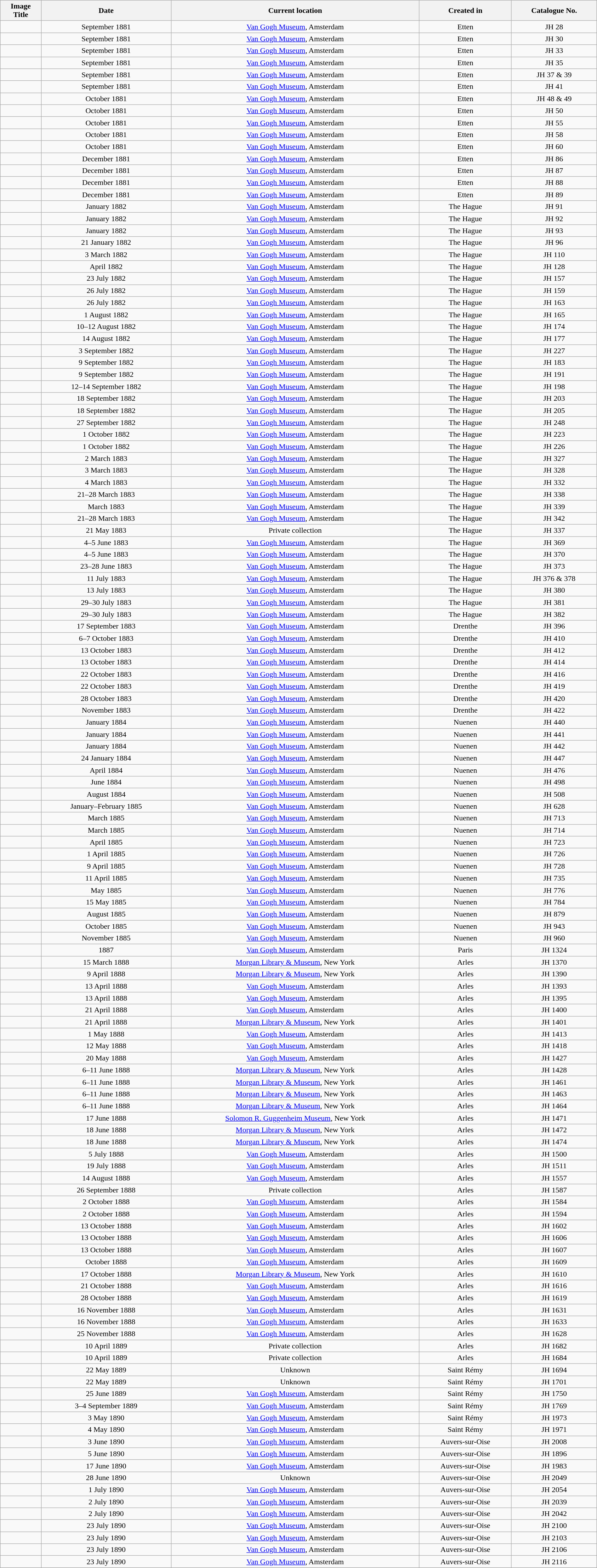<table class="wikitable sortable" style="font-size:100%; text-align: center; width:100%">
<tr>
<th>Image<br>Title</th>
<th>Date</th>
<th>Current location</th>
<th>Created in</th>
<th>Catalogue No.</th>
</tr>
<tr>
<td></td>
<td>September 1881</td>
<td><a href='#'>Van Gogh Museum</a>, Amsterdam</td>
<td>Etten</td>
<td>JH 28</td>
</tr>
<tr>
<td></td>
<td>September 1881</td>
<td><a href='#'>Van Gogh Museum</a>, Amsterdam</td>
<td>Etten</td>
<td>JH 30</td>
</tr>
<tr>
<td></td>
<td>September 1881</td>
<td><a href='#'>Van Gogh Museum</a>, Amsterdam</td>
<td>Etten</td>
<td>JH 33</td>
</tr>
<tr>
<td></td>
<td>September 1881</td>
<td><a href='#'>Van Gogh Museum</a>, Amsterdam</td>
<td>Etten</td>
<td>JH 35</td>
</tr>
<tr>
<td></td>
<td>September 1881</td>
<td><a href='#'>Van Gogh Museum</a>, Amsterdam</td>
<td>Etten</td>
<td>JH 37 & 39</td>
</tr>
<tr>
<td></td>
<td>September 1881</td>
<td><a href='#'>Van Gogh Museum</a>, Amsterdam</td>
<td>Etten</td>
<td>JH 41</td>
</tr>
<tr>
<td></td>
<td>October 1881</td>
<td><a href='#'>Van Gogh Museum</a>, Amsterdam</td>
<td>Etten</td>
<td>JH 48 & 49</td>
</tr>
<tr>
<td></td>
<td>October 1881</td>
<td><a href='#'>Van Gogh Museum</a>, Amsterdam</td>
<td>Etten</td>
<td>JH 50</td>
</tr>
<tr>
<td></td>
<td>October 1881</td>
<td><a href='#'>Van Gogh Museum</a>, Amsterdam</td>
<td>Etten</td>
<td>JH 55</td>
</tr>
<tr>
<td></td>
<td>October 1881</td>
<td><a href='#'>Van Gogh Museum</a>, Amsterdam</td>
<td>Etten</td>
<td>JH 58</td>
</tr>
<tr>
<td></td>
<td>October 1881</td>
<td><a href='#'>Van Gogh Museum</a>, Amsterdam</td>
<td>Etten</td>
<td>JH 60</td>
</tr>
<tr>
<td></td>
<td>December 1881</td>
<td><a href='#'>Van Gogh Museum</a>, Amsterdam</td>
<td>Etten</td>
<td>JH 86</td>
</tr>
<tr>
<td></td>
<td>December 1881</td>
<td><a href='#'>Van Gogh Museum</a>, Amsterdam</td>
<td>Etten</td>
<td>JH 87</td>
</tr>
<tr>
<td></td>
<td>December 1881</td>
<td><a href='#'>Van Gogh Museum</a>, Amsterdam</td>
<td>Etten</td>
<td>JH 88</td>
</tr>
<tr>
<td></td>
<td>December 1881</td>
<td><a href='#'>Van Gogh Museum</a>, Amsterdam</td>
<td>Etten</td>
<td>JH 89</td>
</tr>
<tr>
<td></td>
<td>January 1882</td>
<td><a href='#'>Van Gogh Museum</a>, Amsterdam</td>
<td>The Hague</td>
<td>JH 91</td>
</tr>
<tr>
<td></td>
<td>January 1882</td>
<td><a href='#'>Van Gogh Museum</a>, Amsterdam</td>
<td>The Hague</td>
<td>JH 92</td>
</tr>
<tr>
<td></td>
<td>January 1882</td>
<td><a href='#'>Van Gogh Museum</a>, Amsterdam</td>
<td>The Hague</td>
<td>JH 93</td>
</tr>
<tr>
<td></td>
<td>21 January 1882</td>
<td><a href='#'>Van Gogh Museum</a>, Amsterdam</td>
<td>The Hague</td>
<td>JH 96</td>
</tr>
<tr>
<td></td>
<td>3 March 1882</td>
<td><a href='#'>Van Gogh Museum</a>, Amsterdam</td>
<td>The Hague</td>
<td>JH 110</td>
</tr>
<tr>
<td></td>
<td>April 1882</td>
<td><a href='#'>Van Gogh Museum</a>, Amsterdam</td>
<td>The Hague</td>
<td>JH 128</td>
</tr>
<tr>
<td></td>
<td>23 July 1882</td>
<td><a href='#'>Van Gogh Museum</a>, Amsterdam</td>
<td>The Hague</td>
<td>JH 157</td>
</tr>
<tr>
<td></td>
<td>26 July 1882</td>
<td><a href='#'>Van Gogh Museum</a>, Amsterdam</td>
<td>The Hague</td>
<td>JH 159</td>
</tr>
<tr>
<td></td>
<td>26 July 1882</td>
<td><a href='#'>Van Gogh Museum</a>, Amsterdam</td>
<td>The Hague</td>
<td>JH 163</td>
</tr>
<tr>
<td></td>
<td>1 August 1882</td>
<td><a href='#'>Van Gogh Museum</a>, Amsterdam</td>
<td>The Hague</td>
<td>JH 165</td>
</tr>
<tr>
<td></td>
<td>10–12 August 1882</td>
<td><a href='#'>Van Gogh Museum</a>, Amsterdam</td>
<td>The Hague</td>
<td>JH 174</td>
</tr>
<tr>
<td></td>
<td>14 August 1882</td>
<td><a href='#'>Van Gogh Museum</a>, Amsterdam</td>
<td>The Hague</td>
<td>JH 177</td>
</tr>
<tr>
<td></td>
<td>3 September 1882</td>
<td><a href='#'>Van Gogh Museum</a>, Amsterdam</td>
<td>The Hague</td>
<td>JH 227</td>
</tr>
<tr>
<td></td>
<td>9 September 1882</td>
<td><a href='#'>Van Gogh Museum</a>, Amsterdam</td>
<td>The Hague</td>
<td>JH 183</td>
</tr>
<tr>
<td></td>
<td>9 September 1882</td>
<td><a href='#'>Van Gogh Museum</a>, Amsterdam</td>
<td>The Hague</td>
<td>JH 191</td>
</tr>
<tr>
<td></td>
<td>12–14 September 1882</td>
<td><a href='#'>Van Gogh Museum</a>, Amsterdam</td>
<td>The Hague</td>
<td>JH 198</td>
</tr>
<tr>
<td></td>
<td>18 September 1882</td>
<td><a href='#'>Van Gogh Museum</a>, Amsterdam</td>
<td>The Hague</td>
<td>JH 203</td>
</tr>
<tr>
<td></td>
<td>18 September 1882</td>
<td><a href='#'>Van Gogh Museum</a>, Amsterdam</td>
<td>The Hague</td>
<td>JH 205</td>
</tr>
<tr>
<td></td>
<td>27 September 1882</td>
<td><a href='#'>Van Gogh Museum</a>, Amsterdam</td>
<td>The Hague</td>
<td>JH 248</td>
</tr>
<tr>
<td></td>
<td>1 October 1882</td>
<td><a href='#'>Van Gogh Museum</a>, Amsterdam</td>
<td>The Hague</td>
<td>JH 223</td>
</tr>
<tr>
<td></td>
<td>1 October 1882</td>
<td><a href='#'>Van Gogh Museum</a>, Amsterdam</td>
<td>The Hague</td>
<td>JH 226</td>
</tr>
<tr>
<td></td>
<td>2 March 1883</td>
<td><a href='#'>Van Gogh Museum</a>, Amsterdam</td>
<td>The Hague</td>
<td>JH 327</td>
</tr>
<tr>
<td></td>
<td>3 March 1883</td>
<td><a href='#'>Van Gogh Museum</a>, Amsterdam</td>
<td>The Hague</td>
<td>JH 328</td>
</tr>
<tr>
<td></td>
<td>4 March 1883</td>
<td><a href='#'>Van Gogh Museum</a>, Amsterdam</td>
<td>The Hague</td>
<td>JH 332</td>
</tr>
<tr>
<td></td>
<td>21–28 March 1883</td>
<td><a href='#'>Van Gogh Museum</a>, Amsterdam</td>
<td>The Hague</td>
<td>JH 338</td>
</tr>
<tr>
<td></td>
<td>March 1883</td>
<td><a href='#'>Van Gogh Museum</a>, Amsterdam</td>
<td>The Hague</td>
<td>JH 339</td>
</tr>
<tr>
<td></td>
<td>21–28 March 1883</td>
<td><a href='#'>Van Gogh Museum</a>, Amsterdam</td>
<td>The Hague</td>
<td>JH 342</td>
</tr>
<tr>
<td></td>
<td>21 May 1883</td>
<td>Private collection</td>
<td>The Hague</td>
<td>JH 337</td>
</tr>
<tr>
<td></td>
<td>4–5 June 1883</td>
<td><a href='#'>Van Gogh Museum</a>, Amsterdam</td>
<td>The Hague</td>
<td>JH 369</td>
</tr>
<tr>
<td></td>
<td>4–5 June 1883</td>
<td><a href='#'>Van Gogh Museum</a>, Amsterdam</td>
<td>The Hague</td>
<td>JH 370</td>
</tr>
<tr>
<td></td>
<td>23–28 June 1883</td>
<td><a href='#'>Van Gogh Museum</a>, Amsterdam</td>
<td>The Hague</td>
<td>JH 373</td>
</tr>
<tr>
<td></td>
<td>11 July 1883</td>
<td><a href='#'>Van Gogh Museum</a>, Amsterdam</td>
<td>The Hague</td>
<td>JH 376 & 378</td>
</tr>
<tr>
<td></td>
<td>13 July 1883</td>
<td><a href='#'>Van Gogh Museum</a>, Amsterdam</td>
<td>The Hague</td>
<td>JH 380</td>
</tr>
<tr>
<td></td>
<td>29–30 July 1883</td>
<td><a href='#'>Van Gogh Museum</a>, Amsterdam</td>
<td>The Hague</td>
<td>JH 381</td>
</tr>
<tr>
<td></td>
<td>29–30 July 1883</td>
<td><a href='#'>Van Gogh Museum</a>, Amsterdam</td>
<td>The Hague</td>
<td>JH 382</td>
</tr>
<tr>
<td></td>
<td>17 September 1883</td>
<td><a href='#'>Van Gogh Museum</a>, Amsterdam</td>
<td>Drenthe</td>
<td>JH 396</td>
</tr>
<tr>
<td></td>
<td>6–7 October 1883</td>
<td><a href='#'>Van Gogh Museum</a>, Amsterdam</td>
<td>Drenthe</td>
<td>JH 410</td>
</tr>
<tr>
<td></td>
<td>13 October 1883</td>
<td><a href='#'>Van Gogh Museum</a>, Amsterdam</td>
<td>Drenthe</td>
<td>JH 412</td>
</tr>
<tr>
<td></td>
<td>13 October 1883</td>
<td><a href='#'>Van Gogh Museum</a>, Amsterdam</td>
<td>Drenthe</td>
<td>JH 414</td>
</tr>
<tr>
<td></td>
<td>22 October 1883</td>
<td><a href='#'>Van Gogh Museum</a>, Amsterdam</td>
<td>Drenthe</td>
<td>JH 416</td>
</tr>
<tr>
<td></td>
<td>22 October 1883</td>
<td><a href='#'>Van Gogh Museum</a>, Amsterdam</td>
<td>Drenthe</td>
<td>JH 419</td>
</tr>
<tr>
<td></td>
<td>28 October 1883</td>
<td><a href='#'>Van Gogh Museum</a>, Amsterdam</td>
<td>Drenthe</td>
<td>JH 420</td>
</tr>
<tr>
<td></td>
<td>November 1883</td>
<td><a href='#'>Van Gogh Museum</a>, Amsterdam</td>
<td>Drenthe</td>
<td>JH 422</td>
</tr>
<tr>
<td></td>
<td>January 1884</td>
<td><a href='#'>Van Gogh Museum</a>, Amsterdam</td>
<td>Nuenen</td>
<td>JH 440</td>
</tr>
<tr>
<td></td>
<td>January 1884</td>
<td><a href='#'>Van Gogh Museum</a>, Amsterdam</td>
<td>Nuenen</td>
<td>JH 441</td>
</tr>
<tr>
<td></td>
<td>January 1884</td>
<td><a href='#'>Van Gogh Museum</a>, Amsterdam</td>
<td>Nuenen</td>
<td>JH 442</td>
</tr>
<tr>
<td></td>
<td>24 January 1884</td>
<td><a href='#'>Van Gogh Museum</a>, Amsterdam</td>
<td>Nuenen</td>
<td>JH 447</td>
</tr>
<tr>
<td></td>
<td>April 1884</td>
<td><a href='#'>Van Gogh Museum</a>, Amsterdam</td>
<td>Nuenen</td>
<td>JH 476</td>
</tr>
<tr>
<td></td>
<td>June 1884</td>
<td><a href='#'>Van Gogh Museum</a>, Amsterdam</td>
<td>Nuenen</td>
<td>JH 498</td>
</tr>
<tr>
<td></td>
<td>August 1884</td>
<td><a href='#'>Van Gogh Museum</a>, Amsterdam</td>
<td>Nuenen</td>
<td>JH 508</td>
</tr>
<tr l>
<td></td>
<td>January–February 1885</td>
<td><a href='#'>Van Gogh Museum</a>, Amsterdam</td>
<td>Nuenen</td>
<td>JH 628</td>
</tr>
<tr>
<td></td>
<td>March 1885</td>
<td><a href='#'>Van Gogh Museum</a>, Amsterdam</td>
<td>Nuenen</td>
<td>JH 713</td>
</tr>
<tr>
<td></td>
<td>March 1885</td>
<td><a href='#'>Van Gogh Museum</a>, Amsterdam</td>
<td>Nuenen</td>
<td>JH 714</td>
</tr>
<tr>
<td></td>
<td>April 1885</td>
<td><a href='#'>Van Gogh Museum</a>, Amsterdam</td>
<td>Nuenen</td>
<td>JH 723</td>
</tr>
<tr>
<td></td>
<td>1 April 1885</td>
<td><a href='#'>Van Gogh Museum</a>, Amsterdam</td>
<td>Nuenen</td>
<td>JH 726</td>
</tr>
<tr>
<td></td>
<td>9 April 1885</td>
<td><a href='#'>Van Gogh Museum</a>, Amsterdam</td>
<td>Nuenen</td>
<td>JH 728</td>
</tr>
<tr>
<td></td>
<td>11 April 1885</td>
<td><a href='#'>Van Gogh Museum</a>, Amsterdam</td>
<td>Nuenen</td>
<td>JH 735</td>
</tr>
<tr>
<td></td>
<td>May 1885</td>
<td><a href='#'>Van Gogh Museum</a>, Amsterdam</td>
<td>Nuenen</td>
<td>JH 776</td>
</tr>
<tr>
<td></td>
<td>15 May 1885</td>
<td><a href='#'>Van Gogh Museum</a>, Amsterdam</td>
<td>Nuenen</td>
<td>JH 784</td>
</tr>
<tr>
<td></td>
<td>August 1885</td>
<td><a href='#'>Van Gogh Museum</a>, Amsterdam</td>
<td>Nuenen</td>
<td>JH 879</td>
</tr>
<tr>
<td></td>
<td>October 1885</td>
<td><a href='#'>Van Gogh Museum</a>, Amsterdam</td>
<td>Nuenen</td>
<td>JH 943</td>
</tr>
<tr>
<td></td>
<td>November 1885</td>
<td><a href='#'>Van Gogh Museum</a>, Amsterdam</td>
<td>Nuenen</td>
<td>JH 960</td>
</tr>
<tr>
<td></td>
<td>1887</td>
<td><a href='#'>Van Gogh Museum</a>, Amsterdam</td>
<td>Paris</td>
<td>JH 1324</td>
</tr>
<tr>
<td></td>
<td>15 March 1888</td>
<td><a href='#'>Morgan Library & Museum</a>, New York</td>
<td>Arles</td>
<td>JH 1370</td>
</tr>
<tr>
<td></td>
<td>9 April 1888</td>
<td><a href='#'>Morgan Library & Museum</a>, New York</td>
<td>Arles</td>
<td>JH 1390</td>
</tr>
<tr>
<td></td>
<td>13 April 1888</td>
<td><a href='#'>Van Gogh Museum</a>, Amsterdam</td>
<td>Arles</td>
<td>JH 1393</td>
</tr>
<tr>
<td></td>
<td>13 April 1888</td>
<td><a href='#'>Van Gogh Museum</a>, Amsterdam</td>
<td>Arles</td>
<td>JH 1395</td>
</tr>
<tr>
<td></td>
<td>21 April 1888</td>
<td><a href='#'>Van Gogh Museum</a>, Amsterdam</td>
<td>Arles</td>
<td>JH 1400</td>
</tr>
<tr>
<td></td>
<td>21 April 1888</td>
<td><a href='#'>Morgan Library & Museum</a>, New York</td>
<td>Arles</td>
<td>JH 1401</td>
</tr>
<tr>
<td></td>
<td>1 May 1888</td>
<td><a href='#'>Van Gogh Museum</a>, Amsterdam</td>
<td>Arles</td>
<td>JH 1413</td>
</tr>
<tr>
<td></td>
<td>12 May 1888</td>
<td><a href='#'>Van Gogh Museum</a>, Amsterdam</td>
<td>Arles</td>
<td>JH 1418</td>
</tr>
<tr>
<td></td>
<td>20 May 1888</td>
<td><a href='#'>Van Gogh Museum</a>, Amsterdam</td>
<td>Arles</td>
<td>JH 1427</td>
</tr>
<tr>
<td></td>
<td>6–11 June 1888</td>
<td><a href='#'>Morgan Library & Museum</a>, New York</td>
<td>Arles</td>
<td>JH 1428</td>
</tr>
<tr>
<td></td>
<td>6–11 June 1888</td>
<td><a href='#'>Morgan Library & Museum</a>, New York</td>
<td>Arles</td>
<td>JH 1461</td>
</tr>
<tr>
<td></td>
<td>6–11 June 1888</td>
<td><a href='#'>Morgan Library & Museum</a>, New York</td>
<td>Arles</td>
<td>JH 1463</td>
</tr>
<tr>
<td></td>
<td>6–11 June 1888</td>
<td><a href='#'>Morgan Library & Museum</a>, New York</td>
<td>Arles</td>
<td>JH 1464</td>
</tr>
<tr>
<td></td>
<td>17 June 1888</td>
<td><a href='#'>Solomon R. Guggenheim Museum</a>, New York</td>
<td>Arles</td>
<td>JH 1471</td>
</tr>
<tr>
<td></td>
<td>18 June 1888</td>
<td><a href='#'>Morgan Library & Museum</a>, New York</td>
<td>Arles</td>
<td>JH 1472</td>
</tr>
<tr>
<td></td>
<td>18 June 1888</td>
<td><a href='#'>Morgan Library & Museum</a>, New York</td>
<td>Arles</td>
<td>JH 1474</td>
</tr>
<tr>
<td></td>
<td>5 July 1888</td>
<td><a href='#'>Van Gogh Museum</a>, Amsterdam</td>
<td>Arles</td>
<td>JH 1500</td>
</tr>
<tr>
<td></td>
<td>19 July 1888</td>
<td><a href='#'>Van Gogh Museum</a>, Amsterdam</td>
<td>Arles</td>
<td>JH 1511</td>
</tr>
<tr>
<td></td>
<td>14 August 1888</td>
<td><a href='#'>Van Gogh Museum</a>, Amsterdam</td>
<td>Arles</td>
<td>JH 1557</td>
</tr>
<tr>
<td></td>
<td>26 September 1888</td>
<td>Private collection</td>
<td>Arles</td>
<td>JH 1587</td>
</tr>
<tr>
<td></td>
<td>2 October 1888</td>
<td><a href='#'>Van Gogh Museum</a>, Amsterdam</td>
<td>Arles</td>
<td>JH 1584</td>
</tr>
<tr>
<td></td>
<td>2 October 1888</td>
<td><a href='#'>Van Gogh Museum</a>, Amsterdam</td>
<td>Arles</td>
<td>JH 1594</td>
</tr>
<tr>
<td></td>
<td>13 October 1888</td>
<td><a href='#'>Van Gogh Museum</a>, Amsterdam</td>
<td>Arles</td>
<td>JH 1602</td>
</tr>
<tr>
<td></td>
<td>13 October 1888</td>
<td><a href='#'>Van Gogh Museum</a>, Amsterdam</td>
<td>Arles</td>
<td>JH 1606</td>
</tr>
<tr>
<td></td>
<td>13 October 1888</td>
<td><a href='#'>Van Gogh Museum</a>, Amsterdam</td>
<td>Arles</td>
<td>JH 1607</td>
</tr>
<tr>
<td></td>
<td>October 1888</td>
<td><a href='#'>Van Gogh Museum</a>, Amsterdam</td>
<td>Arles</td>
<td>JH 1609</td>
</tr>
<tr>
<td></td>
<td>17 October 1888</td>
<td><a href='#'>Morgan Library & Museum</a>, New York</td>
<td>Arles</td>
<td>JH 1610</td>
</tr>
<tr>
<td></td>
<td>21 October 1888</td>
<td><a href='#'>Van Gogh Museum</a>, Amsterdam</td>
<td>Arles</td>
<td>JH 1616</td>
</tr>
<tr>
<td></td>
<td>28 October 1888</td>
<td><a href='#'>Van Gogh Museum</a>, Amsterdam</td>
<td>Arles</td>
<td>JH 1619</td>
</tr>
<tr>
<td></td>
<td>16 November 1888</td>
<td><a href='#'>Van Gogh Museum</a>, Amsterdam</td>
<td>Arles</td>
<td>JH 1631</td>
</tr>
<tr>
<td></td>
<td>16 November 1888</td>
<td><a href='#'>Van Gogh Museum</a>, Amsterdam</td>
<td>Arles</td>
<td>JH 1633</td>
</tr>
<tr>
<td></td>
<td>25 November 1888</td>
<td><a href='#'>Van Gogh Museum</a>, Amsterdam</td>
<td>Arles</td>
<td>JH 1628</td>
</tr>
<tr>
<td></td>
<td>10 April 1889</td>
<td>Private collection</td>
<td>Arles</td>
<td>JH 1682</td>
</tr>
<tr>
<td></td>
<td>10 April 1889</td>
<td>Private collection</td>
<td>Arles</td>
<td>JH 1684</td>
</tr>
<tr>
<td></td>
<td>22 May 1889</td>
<td>Unknown</td>
<td>Saint Rémy</td>
<td>JH 1694</td>
</tr>
<tr>
<td></td>
<td>22 May 1889</td>
<td>Unknown</td>
<td>Saint Rémy</td>
<td>JH 1701</td>
</tr>
<tr>
<td></td>
<td>25 June 1889</td>
<td><a href='#'>Van Gogh Museum</a>, Amsterdam</td>
<td>Saint Rémy</td>
<td>JH 1750</td>
</tr>
<tr>
<td></td>
<td>3–4 September 1889</td>
<td><a href='#'>Van Gogh Museum</a>, Amsterdam</td>
<td>Saint Rémy</td>
<td>JH 1769</td>
</tr>
<tr>
<td></td>
<td>3 May 1890</td>
<td><a href='#'>Van Gogh Museum</a>, Amsterdam</td>
<td>Saint Rémy</td>
<td>JH 1973</td>
</tr>
<tr>
<td></td>
<td>4 May 1890</td>
<td><a href='#'>Van Gogh Museum</a>, Amsterdam</td>
<td>Saint Rémy</td>
<td>JH 1971</td>
</tr>
<tr>
<td></td>
<td>3 June 1890</td>
<td><a href='#'>Van Gogh Museum</a>, Amsterdam</td>
<td>Auvers-sur-Oise</td>
<td>JH 2008</td>
</tr>
<tr>
<td></td>
<td>5 June 1890</td>
<td><a href='#'>Van Gogh Museum</a>, Amsterdam</td>
<td>Auvers-sur-Oise</td>
<td>JH 1896</td>
</tr>
<tr>
<td></td>
<td>17 June 1890</td>
<td><a href='#'>Van Gogh Museum</a>, Amsterdam</td>
<td>Auvers-sur-Oise</td>
<td>JH 1983</td>
</tr>
<tr>
<td></td>
<td>28 June 1890</td>
<td>Unknown</td>
<td>Auvers-sur-Oise</td>
<td>JH 2049</td>
</tr>
<tr>
<td></td>
<td>1 July 1890</td>
<td><a href='#'>Van Gogh Museum</a>, Amsterdam</td>
<td>Auvers-sur-Oise</td>
<td>JH 2054</td>
</tr>
<tr>
<td></td>
<td>2 July 1890</td>
<td><a href='#'>Van Gogh Museum</a>, Amsterdam</td>
<td>Auvers-sur-Oise</td>
<td>JH 2039</td>
</tr>
<tr>
<td></td>
<td>2 July 1890</td>
<td><a href='#'>Van Gogh Museum</a>, Amsterdam</td>
<td>Auvers-sur-Oise</td>
<td>JH 2042</td>
</tr>
<tr>
<td></td>
<td>23 July 1890</td>
<td><a href='#'>Van Gogh Museum</a>, Amsterdam</td>
<td>Auvers-sur-Oise</td>
<td>JH 2100</td>
</tr>
<tr>
<td></td>
<td>23 July 1890</td>
<td><a href='#'>Van Gogh Museum</a>, Amsterdam</td>
<td>Auvers-sur-Oise</td>
<td>JH 2103</td>
</tr>
<tr>
<td></td>
<td>23 July 1890</td>
<td><a href='#'>Van Gogh Museum</a>, Amsterdam</td>
<td>Auvers-sur-Oise</td>
<td>JH 2106</td>
</tr>
<tr>
<td></td>
<td>23 July 1890</td>
<td><a href='#'>Van Gogh Museum</a>, Amsterdam</td>
<td>Auvers-sur-Oise</td>
<td>JH 2116</td>
</tr>
<tr>
</tr>
</table>
